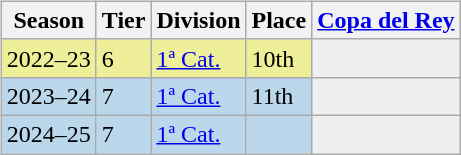<table>
<tr>
<td valign="top" width=0%><br><table class="wikitable">
<tr style="background:#f0f6fa;">
<th>Season</th>
<th>Tier</th>
<th>Division</th>
<th>Place</th>
<th><a href='#'>Copa del Rey</a></th>
</tr>
<tr>
<td style="background:#EFEF99;">2022–23</td>
<td style="background:#EFEF99;">6</td>
<td style="background:#EFEF99;"><a href='#'>1ª Cat.</a></td>
<td style="background:#EFEF99;">10th</td>
<th style="background:#efefef;"></th>
</tr>
<tr>
<td style="background:#BBD7EC;">2023–24</td>
<td style="background:#BBD7EC;">7</td>
<td style="background:#BBD7EC;"><a href='#'>1ª Cat.</a></td>
<td style="background:#BBD7EC;">11th</td>
<th style="background:#efefef;"></th>
</tr>
<tr>
<td style="background:#BBD7EC;">2024–25</td>
<td style="background:#BBD7EC;">7</td>
<td style="background:#BBD7EC;"><a href='#'>1ª Cat.</a></td>
<td style="background:#BBD7EC;"></td>
<th style="background:#efefef;"></th>
</tr>
</table>
</td>
</tr>
</table>
